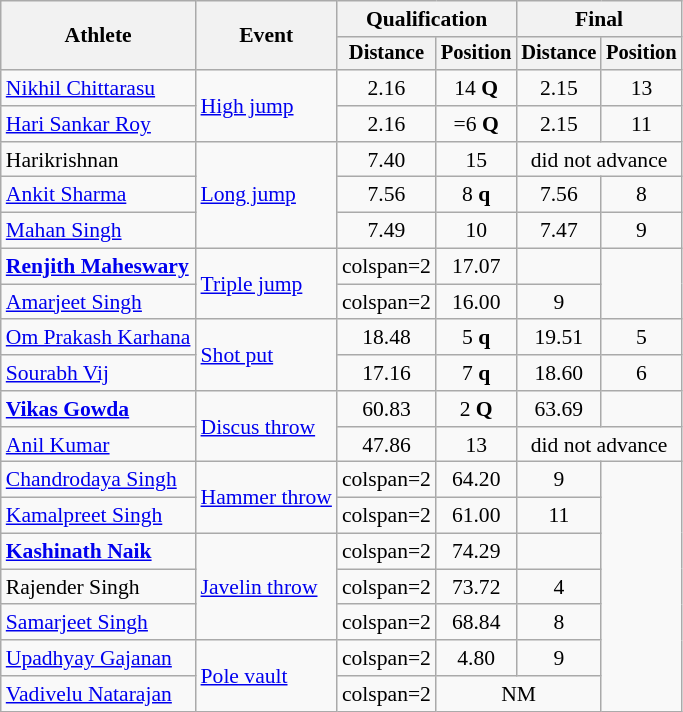<table class=wikitable style="font-size:90%">
<tr>
<th rowspan="2">Athlete</th>
<th rowspan="2">Event</th>
<th colspan="2">Qualification</th>
<th colspan="2">Final</th>
</tr>
<tr style="font-size:95%">
<th>Distance</th>
<th>Position</th>
<th>Distance</th>
<th>Position</th>
</tr>
<tr align=center>
<td align=left><a href='#'>Nikhil Chittarasu</a></td>
<td align=left rowspan=2><a href='#'>High jump</a></td>
<td>2.16</td>
<td>14 <strong>Q</strong></td>
<td>2.15</td>
<td>13</td>
</tr>
<tr align=center>
<td align=left><a href='#'>Hari Sankar Roy</a></td>
<td>2.16</td>
<td>=6 <strong>Q</strong></td>
<td>2.15</td>
<td>11</td>
</tr>
<tr align=center>
<td align=left>Harikrishnan</td>
<td align=left rowspan=3><a href='#'>Long jump</a></td>
<td>7.40</td>
<td>15</td>
<td colspan=2>did not advance</td>
</tr>
<tr align=center>
<td align=left><a href='#'>Ankit Sharma</a></td>
<td>7.56</td>
<td>8 <strong>q</strong></td>
<td>7.56</td>
<td>8</td>
</tr>
<tr align=center>
<td align=left><a href='#'>Mahan Singh</a></td>
<td>7.49</td>
<td>10</td>
<td>7.47</td>
<td>9</td>
</tr>
<tr align=center>
<td align=left><strong><a href='#'>Renjith Maheswary</a></strong></td>
<td align=left rowspan=2><a href='#'>Triple jump</a></td>
<td>colspan=2 </td>
<td>17.07</td>
<td></td>
</tr>
<tr align=center>
<td align=left><a href='#'>Amarjeet Singh</a></td>
<td>colspan=2 </td>
<td>16.00</td>
<td>9</td>
</tr>
<tr align=center>
<td align=left><a href='#'>Om Prakash Karhana</a></td>
<td align=left rowspan=2><a href='#'>Shot put</a></td>
<td>18.48</td>
<td>5 <strong>q</strong></td>
<td>19.51</td>
<td>5</td>
</tr>
<tr align=center>
<td align=left><a href='#'>Sourabh Vij</a></td>
<td>17.16</td>
<td>7 <strong>q</strong></td>
<td>18.60</td>
<td>6</td>
</tr>
<tr align=center>
<td align=left><strong><a href='#'>Vikas Gowda</a></strong></td>
<td align=left rowspan=2><a href='#'>Discus throw</a></td>
<td>60.83</td>
<td>2 <strong>Q</strong></td>
<td>63.69</td>
<td></td>
</tr>
<tr align=center>
<td align=left><a href='#'>Anil Kumar</a></td>
<td>47.86</td>
<td>13</td>
<td colspan=2>did not advance</td>
</tr>
<tr align=center>
<td align=left><a href='#'>Chandrodaya Singh</a></td>
<td align=left rowspan=2><a href='#'>Hammer throw</a></td>
<td>colspan=2 </td>
<td>64.20</td>
<td>9</td>
</tr>
<tr align=center>
<td align=left><a href='#'>Kamalpreet Singh</a></td>
<td>colspan=2 </td>
<td>61.00</td>
<td>11</td>
</tr>
<tr align=center>
<td align=left><strong><a href='#'>Kashinath Naik</a></strong></td>
<td align=left rowspan=3><a href='#'>Javelin throw</a></td>
<td>colspan=2 </td>
<td>74.29</td>
<td></td>
</tr>
<tr align=center>
<td align=left>Rajender Singh</td>
<td>colspan=2 </td>
<td>73.72</td>
<td>4</td>
</tr>
<tr align=center>
<td align=left><a href='#'>Samarjeet Singh</a></td>
<td>colspan=2 </td>
<td>68.84</td>
<td>8</td>
</tr>
<tr align=center>
<td align=left><a href='#'>Upadhyay Gajanan</a></td>
<td align=left rowspan=2><a href='#'>Pole vault</a></td>
<td>colspan=2 </td>
<td>4.80</td>
<td>9</td>
</tr>
<tr align=center>
<td align=left><a href='#'>Vadivelu Natarajan</a></td>
<td>colspan=2 </td>
<td colspan=2>NM</td>
</tr>
</table>
